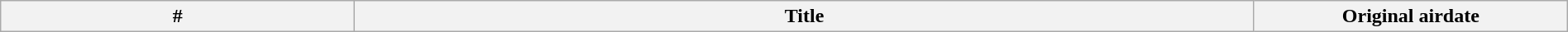<table class="wikitable plainrowheaders"  style="width:100%; background:#fff;">
<tr>
<th>#</th>
<th>Title</th>
<th style="width:20%;">Original airdate<br>


</th>
</tr>
</table>
